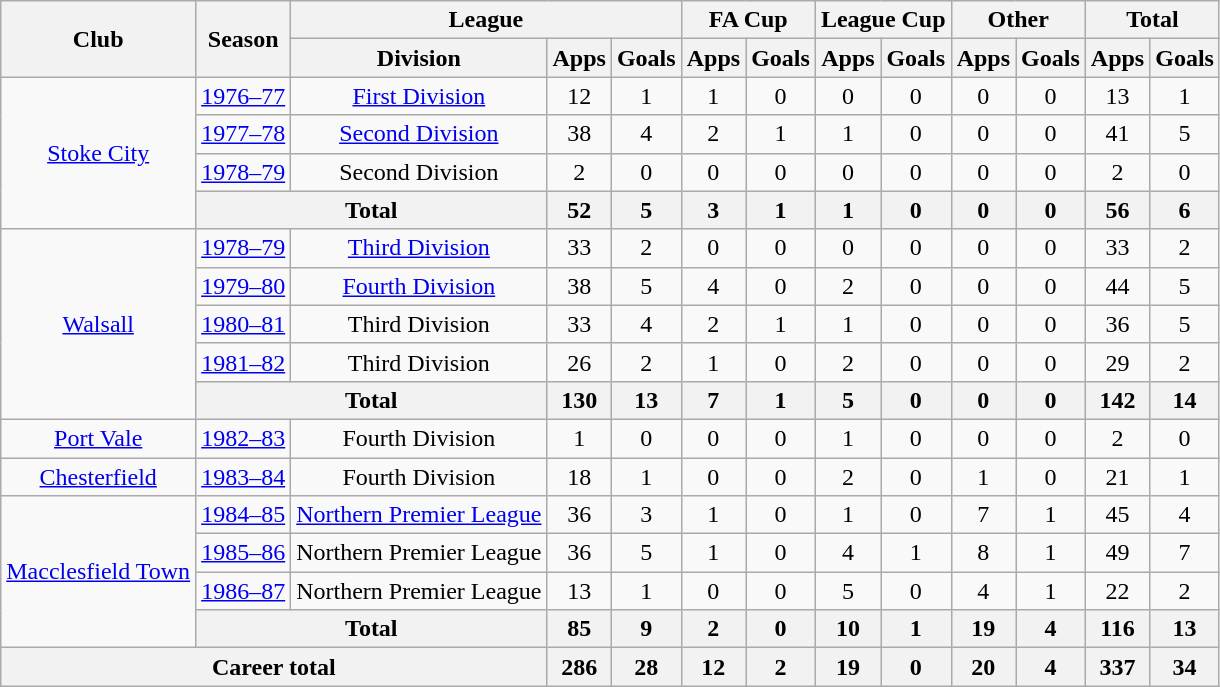<table class="wikitable" style="text-align: center;">
<tr>
<th rowspan="2">Club</th>
<th rowspan="2">Season</th>
<th colspan="3">League</th>
<th colspan="2">FA Cup</th>
<th colspan="2">League Cup</th>
<th colspan="2">Other</th>
<th colspan="2">Total</th>
</tr>
<tr>
<th>Division</th>
<th>Apps</th>
<th>Goals</th>
<th>Apps</th>
<th>Goals</th>
<th>Apps</th>
<th>Goals</th>
<th>Apps</th>
<th>Goals</th>
<th>Apps</th>
<th>Goals</th>
</tr>
<tr>
<td rowspan="4"><a href='#'>Stoke City</a></td>
<td><a href='#'>1976–77</a></td>
<td><a href='#'>First Division</a></td>
<td>12</td>
<td>1</td>
<td>1</td>
<td>0</td>
<td>0</td>
<td>0</td>
<td>0</td>
<td>0</td>
<td>13</td>
<td>1</td>
</tr>
<tr>
<td><a href='#'>1977–78</a></td>
<td><a href='#'>Second Division</a></td>
<td>38</td>
<td>4</td>
<td>2</td>
<td>1</td>
<td>1</td>
<td>0</td>
<td>0</td>
<td>0</td>
<td>41</td>
<td>5</td>
</tr>
<tr>
<td><a href='#'>1978–79</a></td>
<td>Second Division</td>
<td>2</td>
<td>0</td>
<td>0</td>
<td>0</td>
<td>0</td>
<td>0</td>
<td>0</td>
<td>0</td>
<td>2</td>
<td>0</td>
</tr>
<tr>
<th colspan="2">Total</th>
<th>52</th>
<th>5</th>
<th>3</th>
<th>1</th>
<th>1</th>
<th>0</th>
<th>0</th>
<th>0</th>
<th>56</th>
<th>6</th>
</tr>
<tr>
<td rowspan="5"><a href='#'>Walsall</a></td>
<td><a href='#'>1978–79</a></td>
<td><a href='#'>Third Division</a></td>
<td>33</td>
<td>2</td>
<td>0</td>
<td>0</td>
<td>0</td>
<td>0</td>
<td>0</td>
<td>0</td>
<td>33</td>
<td>2</td>
</tr>
<tr>
<td><a href='#'>1979–80</a></td>
<td><a href='#'>Fourth Division</a></td>
<td>38</td>
<td>5</td>
<td>4</td>
<td>0</td>
<td>2</td>
<td>0</td>
<td>0</td>
<td>0</td>
<td>44</td>
<td>5</td>
</tr>
<tr>
<td><a href='#'>1980–81</a></td>
<td>Third Division</td>
<td>33</td>
<td>4</td>
<td>2</td>
<td>1</td>
<td>1</td>
<td>0</td>
<td>0</td>
<td>0</td>
<td>36</td>
<td>5</td>
</tr>
<tr>
<td><a href='#'>1981–82</a></td>
<td>Third Division</td>
<td>26</td>
<td>2</td>
<td>1</td>
<td>0</td>
<td>2</td>
<td>0</td>
<td>0</td>
<td>0</td>
<td>29</td>
<td>2</td>
</tr>
<tr>
<th colspan="2">Total</th>
<th>130</th>
<th>13</th>
<th>7</th>
<th>1</th>
<th>5</th>
<th>0</th>
<th>0</th>
<th>0</th>
<th>142</th>
<th>14</th>
</tr>
<tr>
<td><a href='#'>Port Vale</a></td>
<td><a href='#'>1982–83</a></td>
<td>Fourth Division</td>
<td>1</td>
<td>0</td>
<td>0</td>
<td>0</td>
<td>1</td>
<td>0</td>
<td>0</td>
<td>0</td>
<td>2</td>
<td>0</td>
</tr>
<tr>
<td><a href='#'>Chesterfield</a></td>
<td><a href='#'>1983–84</a></td>
<td>Fourth Division</td>
<td>18</td>
<td>1</td>
<td>0</td>
<td>0</td>
<td>2</td>
<td>0</td>
<td>1</td>
<td>0</td>
<td>21</td>
<td>1</td>
</tr>
<tr>
<td rowspan="4"><a href='#'>Macclesfield Town</a></td>
<td><a href='#'>1984–85</a></td>
<td><a href='#'>Northern Premier League</a></td>
<td>36</td>
<td>3</td>
<td>1</td>
<td>0</td>
<td>1</td>
<td>0</td>
<td>7</td>
<td>1</td>
<td>45</td>
<td>4</td>
</tr>
<tr>
<td><a href='#'>1985–86</a></td>
<td>Northern Premier League</td>
<td>36</td>
<td>5</td>
<td>1</td>
<td>0</td>
<td>4</td>
<td>1</td>
<td>8</td>
<td>1</td>
<td>49</td>
<td>7</td>
</tr>
<tr>
<td><a href='#'>1986–87</a></td>
<td>Northern Premier League</td>
<td>13</td>
<td>1</td>
<td>0</td>
<td>0</td>
<td>5</td>
<td>0</td>
<td>4</td>
<td>1</td>
<td>22</td>
<td>2</td>
</tr>
<tr>
<th colspan="2">Total</th>
<th>85</th>
<th>9</th>
<th>2</th>
<th>0</th>
<th>10</th>
<th>1</th>
<th>19</th>
<th>4</th>
<th>116</th>
<th>13</th>
</tr>
<tr>
<th colspan="3">Career total</th>
<th>286</th>
<th>28</th>
<th>12</th>
<th>2</th>
<th>19</th>
<th>0</th>
<th>20</th>
<th>4</th>
<th>337</th>
<th>34</th>
</tr>
</table>
